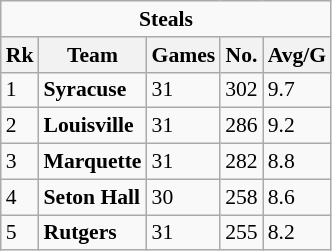<table class="wikitable" style="white-space:nowrap; font-size:90%;">
<tr>
<td colspan=5 style="text-align:center;"><strong>Steals</strong></td>
</tr>
<tr>
<th>Rk</th>
<th>Team</th>
<th>Games</th>
<th>No.</th>
<th>Avg/G</th>
</tr>
<tr>
<td>1</td>
<td><strong>Syracuse</strong></td>
<td>31</td>
<td>302</td>
<td>9.7</td>
</tr>
<tr>
<td>2</td>
<td><strong>Louisville</strong></td>
<td>31</td>
<td>286</td>
<td>9.2</td>
</tr>
<tr>
<td>3</td>
<td><strong>Marquette</strong></td>
<td>31</td>
<td>282</td>
<td>8.8</td>
</tr>
<tr>
<td>4</td>
<td><strong>Seton Hall</strong></td>
<td>30</td>
<td>258</td>
<td>8.6</td>
</tr>
<tr>
<td>5</td>
<td><strong>Rutgers</strong></td>
<td>31</td>
<td>255</td>
<td>8.2</td>
</tr>
</table>
